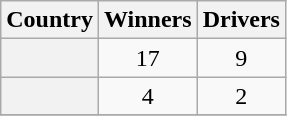<table class="sortable wikitable plainrowheaders" style="text-align:center">
<tr>
<th scope=col>Country</th>
<th scope=col data-sort-type=number>Winners</th>
<th scope=col data-sort-type=number>Drivers</th>
</tr>
<tr>
<th scope=row></th>
<td>17</td>
<td>9</td>
</tr>
<tr>
<th scope=row></th>
<td>4</td>
<td>2</td>
</tr>
<tr>
</tr>
</table>
